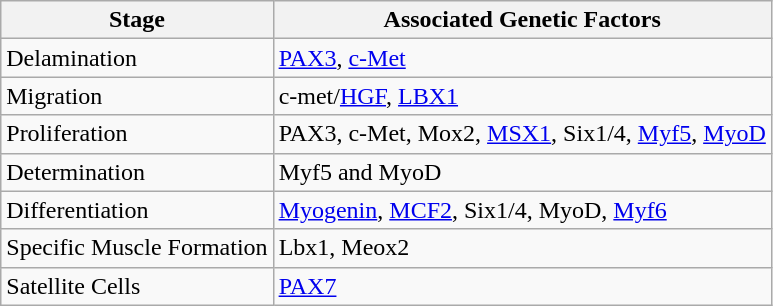<table class="wikitable">
<tr>
<th>Stage</th>
<th>Associated Genetic Factors</th>
</tr>
<tr>
<td>Delamination</td>
<td><a href='#'>PAX3</a>, <a href='#'>c-Met</a></td>
</tr>
<tr>
<td>Migration</td>
<td>c-met/<a href='#'>HGF</a>, <a href='#'>LBX1</a></td>
</tr>
<tr>
<td>Proliferation</td>
<td>PAX3, c-Met, Mox2, <a href='#'>MSX1</a>, Six1/4, <a href='#'>Myf5</a>, <a href='#'>MyoD</a></td>
</tr>
<tr>
<td>Determination</td>
<td>Myf5 and MyoD</td>
</tr>
<tr>
<td>Differentiation</td>
<td><a href='#'>Myogenin</a>, <a href='#'>MCF2</a>, Six1/4, MyoD, <a href='#'>Myf6</a></td>
</tr>
<tr>
<td>Specific Muscle Formation</td>
<td>Lbx1, Meox2</td>
</tr>
<tr>
<td>Satellite Cells</td>
<td><a href='#'>PAX7</a></td>
</tr>
</table>
